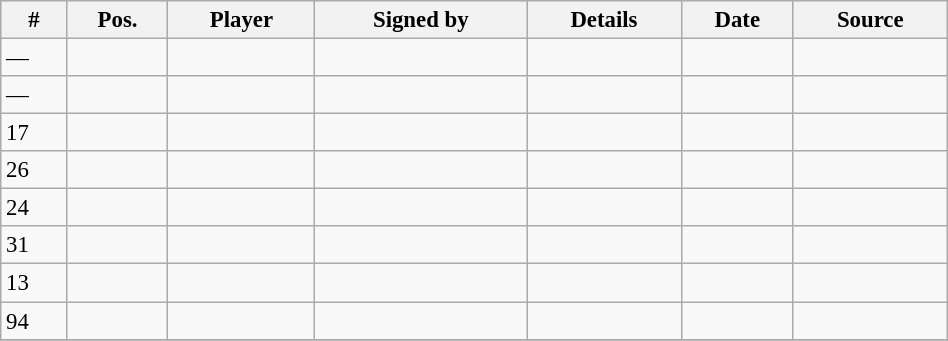<table class="wikitable sortable" style="width:50%; text-align:center; font-size:95%; text-align:left;">
<tr>
<th>#</th>
<th>Pos.</th>
<th>Player</th>
<th>Signed by</th>
<th>Details</th>
<th>Date</th>
<th>Source</th>
</tr>
<tr>
<td>—</td>
<td></td>
<td></td>
<td></td>
<td></td>
<td></td>
<td></td>
</tr>
<tr>
<td>—</td>
<td></td>
<td></td>
<td></td>
<td></td>
<td></td>
<td></td>
</tr>
<tr>
<td>17</td>
<td></td>
<td></td>
<td></td>
<td></td>
<td></td>
<td></td>
</tr>
<tr>
<td>26</td>
<td></td>
<td></td>
<td></td>
<td></td>
<td></td>
<td></td>
</tr>
<tr>
<td>24</td>
<td></td>
<td></td>
<td></td>
<td></td>
<td></td>
<td></td>
</tr>
<tr>
<td>31</td>
<td></td>
<td></td>
<td></td>
<td></td>
<td></td>
<td></td>
</tr>
<tr>
<td>13</td>
<td></td>
<td></td>
<td></td>
<td></td>
<td></td>
<td></td>
</tr>
<tr>
<td>94</td>
<td></td>
<td></td>
<td></td>
<td></td>
<td></td>
<td></td>
</tr>
<tr>
</tr>
</table>
